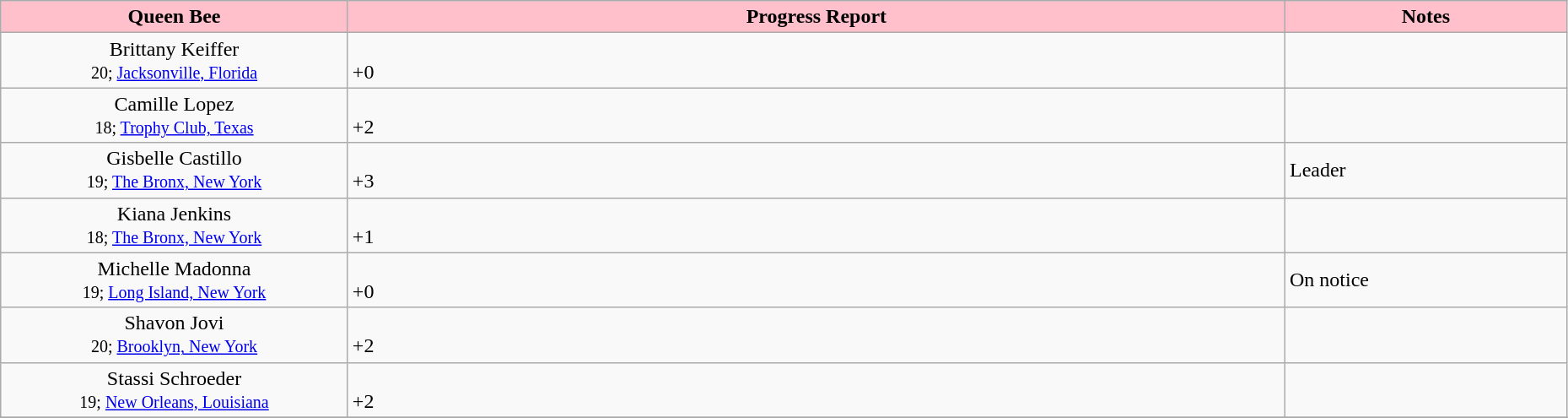<table class="wikitable" width="98%">
<tr>
<th width="125" style="background:pink;">Queen Bee</th>
<th width="350" style="background:pink;">Progress Report</th>
<th width="100" style="background:pink;">Notes</th>
</tr>
<tr>
<td style="text-align:center;">Brittany Keiffer<br><small>20; <a href='#'>Jacksonville, Florida</a></small></td>
<td><br>

 +0</td>
<td></td>
</tr>
<tr>
<td style="text-align:center;">Camille Lopez<br><small>18; <a href='#'>Trophy Club, Texas</a></small></td>
<td><br>


 +2</td>
<td></td>
</tr>
<tr>
<td style="text-align:center;">Gisbelle Castillo<br><small>19; <a href='#'>The Bronx, New York</a></small></td>
<td><br>



 +3</td>
<td>Leader</td>
</tr>
<tr>
<td style="text-align:center;">Kiana Jenkins<br><small>18; <a href='#'>The Bronx, New York</a></small></td>
<td><br>

 +1</td>
<td></td>
</tr>
<tr>
<td style="text-align:center;">Michelle Madonna<br><small>19; <a href='#'>Long Island, New York</a></small></td>
<td><br>
 +0</td>
<td>On notice</td>
</tr>
<tr>
<td style="text-align:center;">Shavon Jovi<br><small>20; <a href='#'>Brooklyn, New York</a></small></td>
<td><br>

 +2</td>
<td></td>
</tr>
<tr>
<td style="text-align:center;">Stassi Schroeder<br><small>19; <a href='#'>New Orleans, Louisiana</a></small></td>
<td><br>


 +2</td>
<td></td>
</tr>
<tr>
</tr>
</table>
